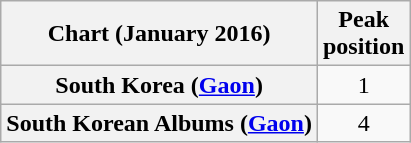<table class="wikitable plainrowheaders sortable">
<tr>
<th>Chart (January 2016)</th>
<th>Peak<br>position</th>
</tr>
<tr>
<th scope="row">South Korea (<a href='#'>Gaon</a>)</th>
<td align="center">1</td>
</tr>
<tr>
<th scope="row">South Korean Albums (<a href='#'>Gaon</a>)</th>
<td align="center">4</td>
</tr>
</table>
